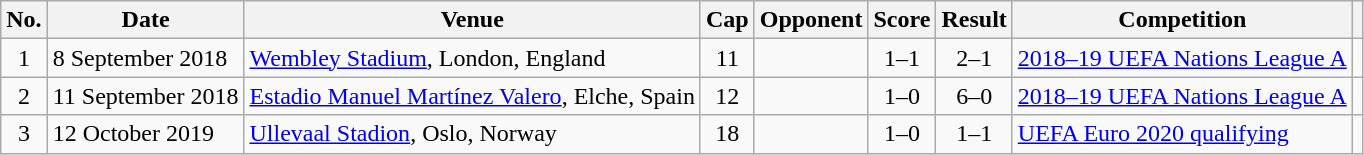<table class="wikitable sortable">
<tr>
<th scope="col">No.</th>
<th scope="col">Date</th>
<th scope="col">Venue</th>
<th scope="col">Cap</th>
<th scope="col">Opponent</th>
<th scope="col">Score</th>
<th scope="col">Result</th>
<th scope="col">Competition</th>
<th scope="col" class="unsortable"></th>
</tr>
<tr>
<td align="center">1</td>
<td>8 September 2018</td>
<td><a href='#'>Wembley Stadium</a>, London, England</td>
<td align="center">11</td>
<td></td>
<td align="center">1–1</td>
<td align="center">2–1</td>
<td><a href='#'>2018–19 UEFA Nations League A</a></td>
<td align="center"></td>
</tr>
<tr>
<td align="center">2</td>
<td>11 September 2018</td>
<td><a href='#'>Estadio Manuel Martínez Valero</a>, Elche, Spain</td>
<td align="center">12</td>
<td></td>
<td align="center">1–0</td>
<td align="center">6–0</td>
<td><a href='#'>2018–19 UEFA Nations League A</a></td>
<td align="center"></td>
</tr>
<tr>
<td align="center">3</td>
<td>12 October 2019</td>
<td><a href='#'>Ullevaal Stadion</a>, Oslo, Norway</td>
<td align="center">18</td>
<td></td>
<td align="center">1–0</td>
<td align="center">1–1</td>
<td><a href='#'>UEFA Euro 2020 qualifying</a></td>
<td align="center"></td>
</tr>
</table>
